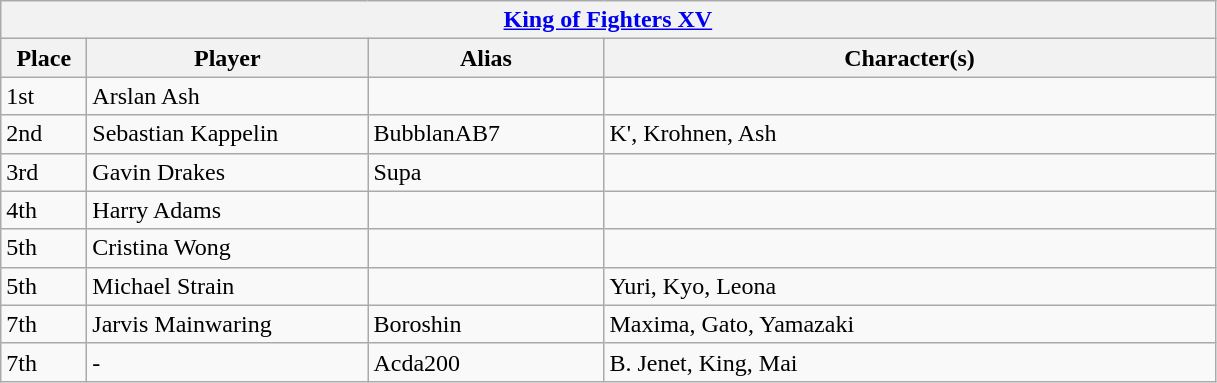<table class="wikitable">
<tr>
<th colspan="4"><a href='#'>King of Fighters XV</a></th>
</tr>
<tr>
<th style="width:50px;">Place</th>
<th style="width:180px;">Player</th>
<th style="width:150px;">Alias</th>
<th style="width:300px;">Character(s)</th>
</tr>
<tr>
<td>1st</td>
<td> Arslan Ash</td>
<td></td>
<td></td>
</tr>
<tr>
<td>2nd</td>
<td> Sebastian Kappelin</td>
<td>BubblanAB7</td>
<td style="width:300pt;">K', Krohnen, Ash</td>
</tr>
<tr>
<td>3rd</td>
<td> Gavin Drakes</td>
<td>Supa</td>
<td></td>
</tr>
<tr>
<td>4th</td>
<td> Harry Adams</td>
<td></td>
<td></td>
</tr>
<tr>
<td>5th</td>
<td> Cristina Wong</td>
<td></td>
<td></td>
</tr>
<tr>
<td>5th</td>
<td> Michael Strain</td>
<td></td>
<td>Yuri, Kyo, Leona</td>
</tr>
<tr>
<td>7th</td>
<td> Jarvis Mainwaring</td>
<td>Boroshin</td>
<td>Maxima, Gato, Yamazaki</td>
</tr>
<tr>
<td>7th</td>
<td> -</td>
<td>Acda200</td>
<td>B. Jenet, King, Mai</td>
</tr>
</table>
